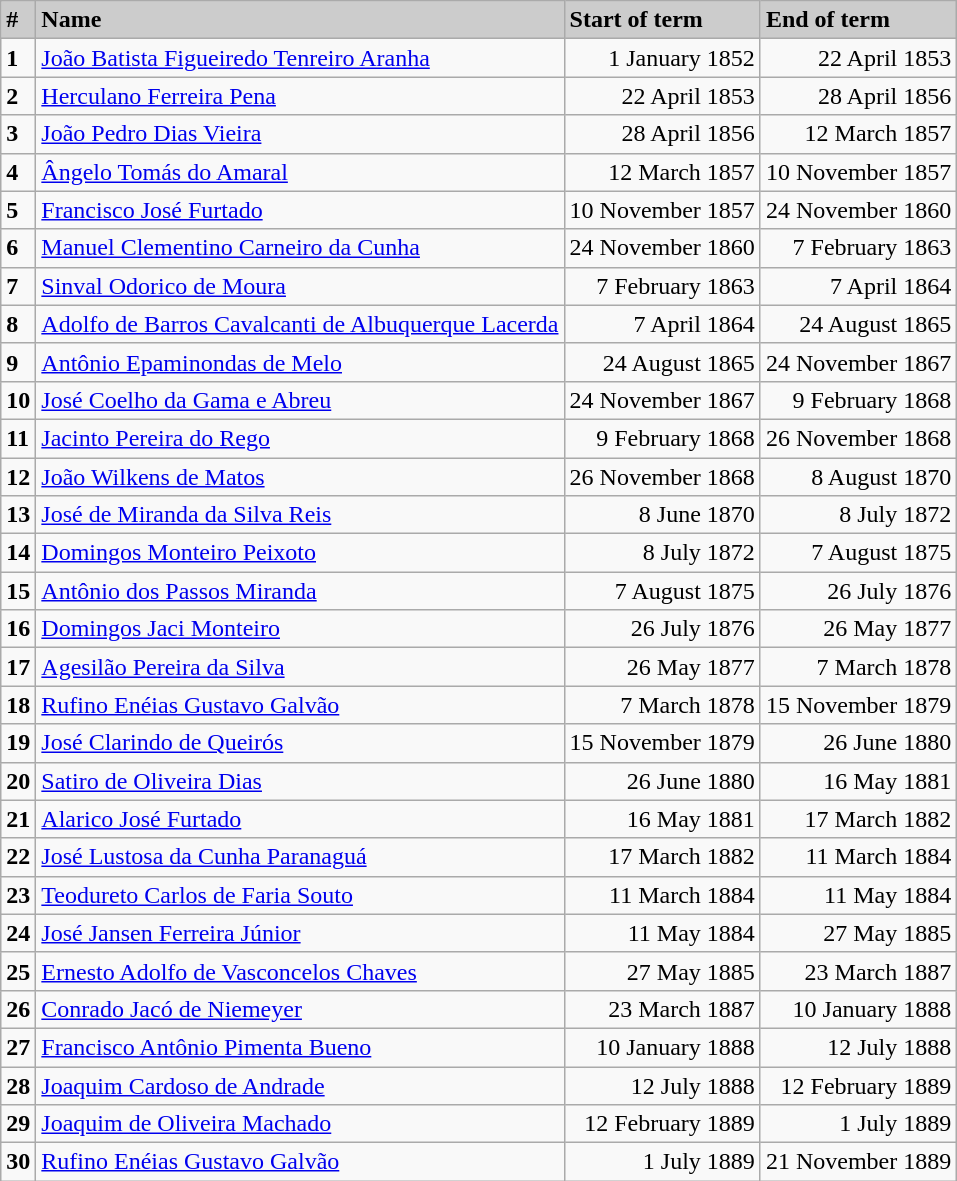<table class="wikitable">
<tr>
<td bgcolor=#cccccc><strong>#</strong></td>
<td bgcolor=#cccccc><strong>Name</strong></td>
<td bgcolor=#cccccc><strong>Start of term</strong></td>
<td bgcolor=#cccccc><strong>End of term</strong></td>
</tr>
<tr>
<td><strong>1</strong></td>
<td><a href='#'>João Batista Figueiredo Tenreiro Aranha</a></td>
<td align=right>1 January 1852</td>
<td align=right>22 April 1853</td>
</tr>
<tr>
<td><strong>2</strong></td>
<td><a href='#'>Herculano Ferreira Pena</a></td>
<td align=right>22 April 1853</td>
<td align=right>28 April 1856</td>
</tr>
<tr>
<td><strong>3</strong></td>
<td><a href='#'>João Pedro Dias Vieira</a></td>
<td align=right>28 April 1856</td>
<td align=right>12 March 1857</td>
</tr>
<tr>
<td><strong>4</strong></td>
<td><a href='#'>Ângelo Tomás do Amaral</a></td>
<td align=right>12 March 1857</td>
<td align=right>10 November 1857</td>
</tr>
<tr>
<td><strong>5</strong></td>
<td><a href='#'>Francisco José Furtado</a></td>
<td align=right>10 November 1857</td>
<td align=right>24 November 1860</td>
</tr>
<tr>
<td><strong>6</strong></td>
<td><a href='#'>Manuel Clementino Carneiro da Cunha</a></td>
<td align=right>24 November 1860</td>
<td align=right>7 February 1863</td>
</tr>
<tr>
<td><strong>7</strong></td>
<td><a href='#'>Sinval Odorico de Moura</a></td>
<td align=right>7 February 1863</td>
<td align=right>7 April 1864</td>
</tr>
<tr>
<td><strong>8</strong></td>
<td><a href='#'>Adolfo de Barros Cavalcanti de Albuquerque Lacerda</a></td>
<td align=right>7 April 1864</td>
<td align=right>24 August 1865</td>
</tr>
<tr>
<td><strong>9</strong></td>
<td><a href='#'>Antônio Epaminondas de Melo</a></td>
<td align=right>24 August 1865</td>
<td align=right>24 November 1867</td>
</tr>
<tr>
<td><strong>10</strong></td>
<td><a href='#'>José Coelho da Gama e Abreu</a></td>
<td align=right>24 November 1867</td>
<td align=right>9 February 1868</td>
</tr>
<tr>
<td><strong>11</strong></td>
<td><a href='#'>Jacinto Pereira do Rego</a></td>
<td align=right>9 February 1868</td>
<td align=right>26 November 1868</td>
</tr>
<tr>
<td><strong>12</strong></td>
<td><a href='#'>João Wilkens de Matos</a></td>
<td align=right>26 November 1868</td>
<td align=right>8 August 1870</td>
</tr>
<tr>
<td><strong>13</strong></td>
<td><a href='#'>José de Miranda da Silva Reis</a></td>
<td align=right>8 June 1870</td>
<td align=right>8 July 1872</td>
</tr>
<tr>
<td><strong>14</strong></td>
<td><a href='#'>Domingos Monteiro Peixoto</a></td>
<td align=right>8 July 1872</td>
<td align=right>7 August 1875</td>
</tr>
<tr>
<td><strong>15</strong></td>
<td><a href='#'>Antônio dos Passos Miranda</a></td>
<td align=right>7 August 1875</td>
<td align=right>26 July 1876</td>
</tr>
<tr>
<td><strong>16</strong></td>
<td><a href='#'>Domingos Jaci Monteiro</a></td>
<td align=right>26 July 1876</td>
<td align=right>26 May 1877</td>
</tr>
<tr>
<td><strong>17</strong></td>
<td><a href='#'>Agesilão Pereira da Silva</a></td>
<td align=right>26 May 1877</td>
<td align=right>7 March 1878</td>
</tr>
<tr>
<td><strong>18</strong></td>
<td><a href='#'>Rufino Enéias Gustavo Galvão</a></td>
<td align=right>7 March 1878</td>
<td align=right>15 November 1879</td>
</tr>
<tr>
<td><strong>19</strong></td>
<td><a href='#'>José Clarindo de Queirós</a></td>
<td align=right>15 November 1879</td>
<td align=right>26 June 1880</td>
</tr>
<tr>
<td><strong>20</strong></td>
<td><a href='#'>Satiro de Oliveira Dias</a></td>
<td align=right>26 June 1880</td>
<td align=right>16 May 1881</td>
</tr>
<tr>
<td><strong>21</strong></td>
<td><a href='#'>Alarico José Furtado</a></td>
<td align=right>16 May 1881</td>
<td align=right>17 March 1882</td>
</tr>
<tr>
<td><strong>22</strong></td>
<td><a href='#'>José Lustosa da Cunha Paranaguá</a></td>
<td align=right>17 March 1882</td>
<td align=right>11 March 1884</td>
</tr>
<tr>
<td><strong>23</strong></td>
<td><a href='#'>Teodureto Carlos de Faria Souto</a></td>
<td align=right>11 March 1884</td>
<td align=right>11 May 1884</td>
</tr>
<tr>
<td><strong>24</strong></td>
<td><a href='#'>José Jansen Ferreira Júnior</a></td>
<td align=right>11 May 1884</td>
<td align=right>27 May 1885</td>
</tr>
<tr>
<td><strong>25</strong></td>
<td><a href='#'>Ernesto Adolfo de Vasconcelos Chaves</a></td>
<td align=right>27 May 1885</td>
<td align=right>23 March 1887</td>
</tr>
<tr>
<td><strong>26</strong></td>
<td><a href='#'>Conrado Jacó de Niemeyer</a></td>
<td align=right>23 March 1887</td>
<td align=right>10 January 1888</td>
</tr>
<tr>
<td><strong>27</strong></td>
<td><a href='#'>Francisco Antônio Pimenta Bueno</a></td>
<td align=right>10 January 1888</td>
<td align=right>12 July 1888</td>
</tr>
<tr>
<td><strong>28</strong></td>
<td><a href='#'>Joaquim Cardoso de Andrade</a></td>
<td align=right>12 July 1888</td>
<td align=right>12 February 1889</td>
</tr>
<tr>
<td><strong>29</strong></td>
<td><a href='#'>Joaquim de Oliveira Machado</a></td>
<td align=right>12 February 1889</td>
<td align=right>1 July 1889</td>
</tr>
<tr>
<td><strong>30</strong></td>
<td><a href='#'>Rufino Enéias Gustavo Galvão</a></td>
<td align=right>1 July 1889</td>
<td align=right>21 November 1889</td>
</tr>
</table>
